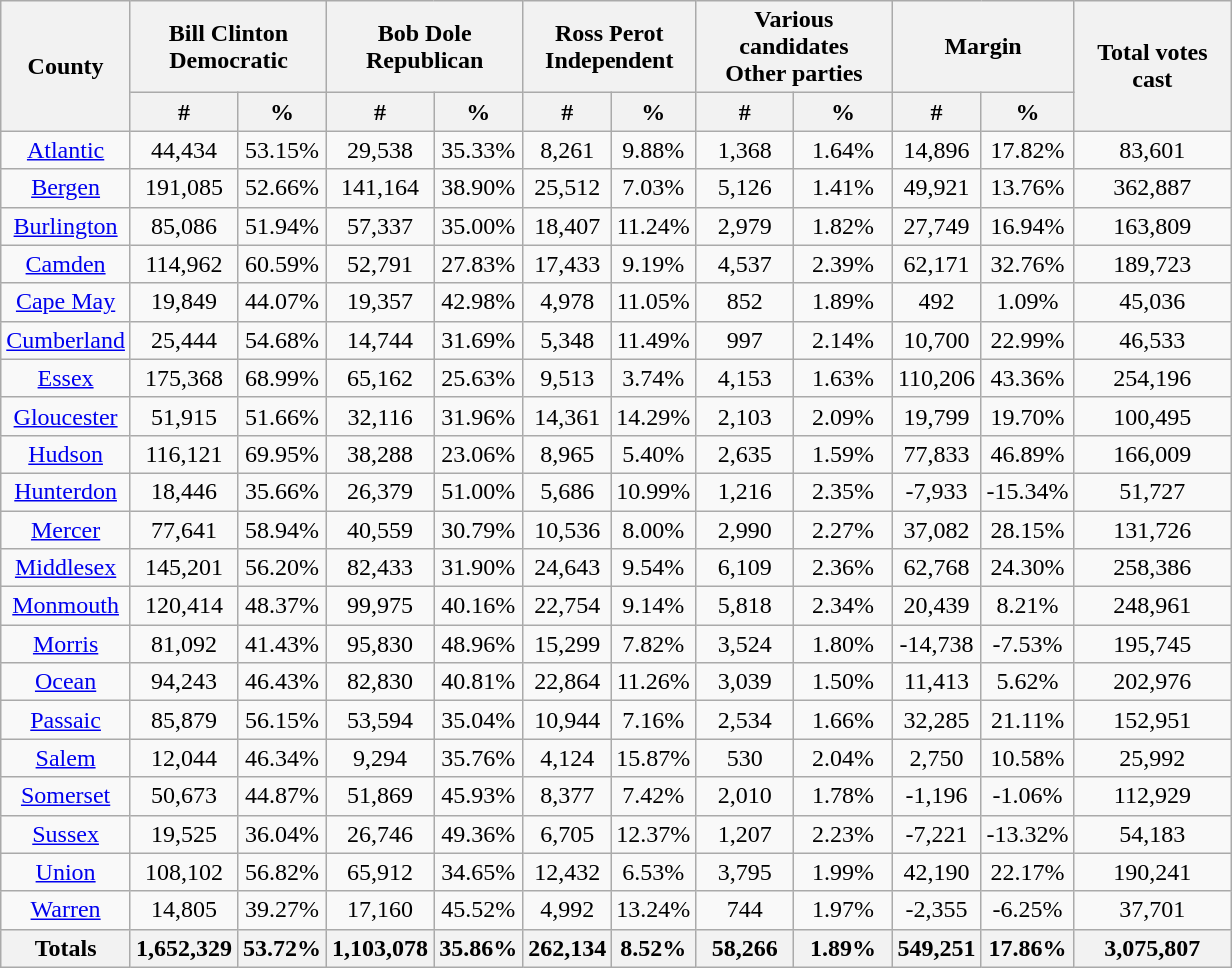<table width="65%"  class="wikitable sortable" style="text-align:center">
<tr>
<th style="text-align:center;" rowspan="2">County</th>
<th style="text-align:center;" colspan="2">Bill Clinton<br>Democratic</th>
<th style="text-align:center;" colspan="2">Bob Dole<br>Republican</th>
<th style="text-align:center;" colspan="2">Ross Perot<br>Independent</th>
<th style="text-align:center;" colspan="2">Various candidates<br>Other parties</th>
<th style="text-align:center;" colspan="2">Margin</th>
<th style="text-align:center;" rowspan="2">Total votes cast</th>
</tr>
<tr>
<th style="text-align:center;" data-sort-type="number">#</th>
<th style="text-align:center;" data-sort-type="number">%</th>
<th style="text-align:center;" data-sort-type="number">#</th>
<th style="text-align:center;" data-sort-type="number">%</th>
<th style="text-align:center;" data-sort-type="number">#</th>
<th style="text-align:center;" data-sort-type="number">%</th>
<th style="text-align:center;" data-sort-type="number">#</th>
<th style="text-align:center;" data-sort-type="number">%</th>
<th style="text-align:center;" data-sort-type="number">#</th>
<th style="text-align:center;" data-sort-type="number">%</th>
</tr>
<tr style="text-align:center;">
<td><a href='#'>Atlantic</a></td>
<td>44,434</td>
<td>53.15%</td>
<td>29,538</td>
<td>35.33%</td>
<td>8,261</td>
<td>9.88%</td>
<td>1,368</td>
<td>1.64%</td>
<td>14,896</td>
<td>17.82%</td>
<td>83,601</td>
</tr>
<tr style="text-align:center;">
<td><a href='#'>Bergen</a></td>
<td>191,085</td>
<td>52.66%</td>
<td>141,164</td>
<td>38.90%</td>
<td>25,512</td>
<td>7.03%</td>
<td>5,126</td>
<td>1.41%</td>
<td>49,921</td>
<td>13.76%</td>
<td>362,887</td>
</tr>
<tr style="text-align:center;">
<td><a href='#'>Burlington</a></td>
<td>85,086</td>
<td>51.94%</td>
<td>57,337</td>
<td>35.00%</td>
<td>18,407</td>
<td>11.24%</td>
<td>2,979</td>
<td>1.82%</td>
<td>27,749</td>
<td>16.94%</td>
<td>163,809</td>
</tr>
<tr style="text-align:center;">
<td><a href='#'>Camden</a></td>
<td>114,962</td>
<td>60.59%</td>
<td>52,791</td>
<td>27.83%</td>
<td>17,433</td>
<td>9.19%</td>
<td>4,537</td>
<td>2.39%</td>
<td>62,171</td>
<td>32.76%</td>
<td>189,723</td>
</tr>
<tr style="text-align:center;">
<td><a href='#'>Cape May</a></td>
<td>19,849</td>
<td>44.07%</td>
<td>19,357</td>
<td>42.98%</td>
<td>4,978</td>
<td>11.05%</td>
<td>852</td>
<td>1.89%</td>
<td>492</td>
<td>1.09%</td>
<td>45,036</td>
</tr>
<tr style="text-align:center;">
<td><a href='#'>Cumberland</a></td>
<td>25,444</td>
<td>54.68%</td>
<td>14,744</td>
<td>31.69%</td>
<td>5,348</td>
<td>11.49%</td>
<td>997</td>
<td>2.14%</td>
<td>10,700</td>
<td>22.99%</td>
<td>46,533</td>
</tr>
<tr style="text-align:center;">
<td><a href='#'>Essex</a></td>
<td>175,368</td>
<td>68.99%</td>
<td>65,162</td>
<td>25.63%</td>
<td>9,513</td>
<td>3.74%</td>
<td>4,153</td>
<td>1.63%</td>
<td>110,206</td>
<td>43.36%</td>
<td>254,196</td>
</tr>
<tr style="text-align:center;">
<td><a href='#'>Gloucester</a></td>
<td>51,915</td>
<td>51.66%</td>
<td>32,116</td>
<td>31.96%</td>
<td>14,361</td>
<td>14.29%</td>
<td>2,103</td>
<td>2.09%</td>
<td>19,799</td>
<td>19.70%</td>
<td>100,495</td>
</tr>
<tr style="text-align:center;">
<td><a href='#'>Hudson</a></td>
<td>116,121</td>
<td>69.95%</td>
<td>38,288</td>
<td>23.06%</td>
<td>8,965</td>
<td>5.40%</td>
<td>2,635</td>
<td>1.59%</td>
<td>77,833</td>
<td>46.89%</td>
<td>166,009</td>
</tr>
<tr style="text-align:center;">
<td><a href='#'>Hunterdon</a></td>
<td>18,446</td>
<td>35.66%</td>
<td>26,379</td>
<td>51.00%</td>
<td>5,686</td>
<td>10.99%</td>
<td>1,216</td>
<td>2.35%</td>
<td>-7,933</td>
<td>-15.34%</td>
<td>51,727</td>
</tr>
<tr style="text-align:center;">
<td><a href='#'>Mercer</a></td>
<td>77,641</td>
<td>58.94%</td>
<td>40,559</td>
<td>30.79%</td>
<td>10,536</td>
<td>8.00%</td>
<td>2,990</td>
<td>2.27%</td>
<td>37,082</td>
<td>28.15%</td>
<td>131,726</td>
</tr>
<tr style="text-align:center;">
<td><a href='#'>Middlesex</a></td>
<td>145,201</td>
<td>56.20%</td>
<td>82,433</td>
<td>31.90%</td>
<td>24,643</td>
<td>9.54%</td>
<td>6,109</td>
<td>2.36%</td>
<td>62,768</td>
<td>24.30%</td>
<td>258,386</td>
</tr>
<tr style="text-align:center;">
<td><a href='#'>Monmouth</a></td>
<td>120,414</td>
<td>48.37%</td>
<td>99,975</td>
<td>40.16%</td>
<td>22,754</td>
<td>9.14%</td>
<td>5,818</td>
<td>2.34%</td>
<td>20,439</td>
<td>8.21%</td>
<td>248,961</td>
</tr>
<tr style="text-align:center;">
<td><a href='#'>Morris</a></td>
<td>81,092</td>
<td>41.43%</td>
<td>95,830</td>
<td>48.96%</td>
<td>15,299</td>
<td>7.82%</td>
<td>3,524</td>
<td>1.80%</td>
<td>-14,738</td>
<td>-7.53%</td>
<td>195,745</td>
</tr>
<tr style="text-align:center;">
<td><a href='#'>Ocean</a></td>
<td>94,243</td>
<td>46.43%</td>
<td>82,830</td>
<td>40.81%</td>
<td>22,864</td>
<td>11.26%</td>
<td>3,039</td>
<td>1.50%</td>
<td>11,413</td>
<td>5.62%</td>
<td>202,976</td>
</tr>
<tr style="text-align:center;">
<td><a href='#'>Passaic</a></td>
<td>85,879</td>
<td>56.15%</td>
<td>53,594</td>
<td>35.04%</td>
<td>10,944</td>
<td>7.16%</td>
<td>2,534</td>
<td>1.66%</td>
<td>32,285</td>
<td>21.11%</td>
<td>152,951</td>
</tr>
<tr style="text-align:center;">
<td><a href='#'>Salem</a></td>
<td>12,044</td>
<td>46.34%</td>
<td>9,294</td>
<td>35.76%</td>
<td>4,124</td>
<td>15.87%</td>
<td>530</td>
<td>2.04%</td>
<td>2,750</td>
<td>10.58%</td>
<td>25,992</td>
</tr>
<tr style="text-align:center;">
<td><a href='#'>Somerset</a></td>
<td>50,673</td>
<td>44.87%</td>
<td>51,869</td>
<td>45.93%</td>
<td>8,377</td>
<td>7.42%</td>
<td>2,010</td>
<td>1.78%</td>
<td>-1,196</td>
<td>-1.06%</td>
<td>112,929</td>
</tr>
<tr style="text-align:center;">
<td><a href='#'>Sussex</a></td>
<td>19,525</td>
<td>36.04%</td>
<td>26,746</td>
<td>49.36%</td>
<td>6,705</td>
<td>12.37%</td>
<td>1,207</td>
<td>2.23%</td>
<td>-7,221</td>
<td>-13.32%</td>
<td>54,183</td>
</tr>
<tr style="text-align:center;">
<td><a href='#'>Union</a></td>
<td>108,102</td>
<td>56.82%</td>
<td>65,912</td>
<td>34.65%</td>
<td>12,432</td>
<td>6.53%</td>
<td>3,795</td>
<td>1.99%</td>
<td>42,190</td>
<td>22.17%</td>
<td>190,241</td>
</tr>
<tr style="text-align:center;">
<td><a href='#'>Warren</a></td>
<td>14,805</td>
<td>39.27%</td>
<td>17,160</td>
<td>45.52%</td>
<td>4,992</td>
<td>13.24%</td>
<td>744</td>
<td>1.97%</td>
<td>-2,355</td>
<td>-6.25%</td>
<td>37,701</td>
</tr>
<tr style="text-align:center;">
<th>Totals</th>
<th>1,652,329</th>
<th>53.72%</th>
<th>1,103,078</th>
<th>35.86%</th>
<th>262,134</th>
<th>8.52%</th>
<th>58,266</th>
<th>1.89%</th>
<th>549,251</th>
<th>17.86%</th>
<th>3,075,807</th>
</tr>
</table>
